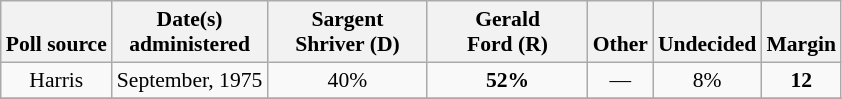<table class="wikitable sortable" style="text-align:center;font-size:90%;line-height:17px">
<tr valign= bottom>
<th>Poll source</th>
<th>Date(s)<br>administered</th>
<th class="unsortable" style="width:100px;">Sargent<br>Shriver (D)</th>
<th class="unsortable" style="width:100px;">Gerald<br>Ford (R)</th>
<th class="unsortable">Other</th>
<th class="unsortable">Undecided</th>
<th>Margin</th>
</tr>
<tr>
<td align="center">Harris</td>
<td>September, 1975</td>
<td align="center">40%</td>
<td><strong>52%</strong></td>
<td align="center">—</td>
<td align="center">8%</td>
<td><strong>12</strong></td>
</tr>
<tr>
</tr>
</table>
